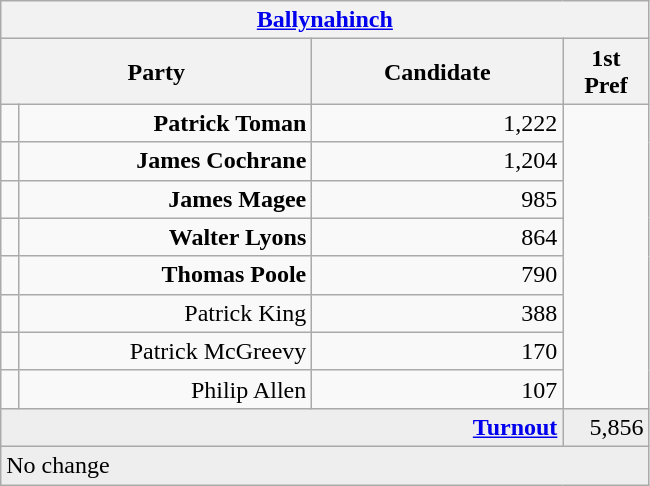<table class="wikitable">
<tr>
<th colspan="4" align="center"><a href='#'>Ballynahinch</a></th>
</tr>
<tr>
<th colspan="2" align="center" width=200>Party</th>
<th width=160>Candidate</th>
<th width=50>1st Pref</th>
</tr>
<tr>
<td></td>
<td align="right"><strong>Patrick Toman</strong></td>
<td align="right">1,222</td>
</tr>
<tr>
<td></td>
<td align="right"><strong>James Cochrane</strong></td>
<td align="right">1,204</td>
</tr>
<tr>
<td></td>
<td align="right"><strong>James Magee</strong></td>
<td align="right">985</td>
</tr>
<tr>
<td></td>
<td align="right"><strong>Walter Lyons</strong></td>
<td align="right">864</td>
</tr>
<tr>
<td></td>
<td align="right"><strong>Thomas Poole</strong></td>
<td align="right">790</td>
</tr>
<tr>
<td></td>
<td align="right">Patrick King</td>
<td align="right">388</td>
</tr>
<tr>
<td></td>
<td align="right">Patrick McGreevy</td>
<td align="right">170</td>
</tr>
<tr>
<td></td>
<td align="right">Philip Allen</td>
<td align="right">107</td>
</tr>
<tr bgcolor="EEEEEE">
<td colspan=3 align="right"><strong><a href='#'>Turnout</a></strong></td>
<td align="right">5,856</td>
</tr>
<tr>
<td colspan=4 bgcolor="EEEEEE">No change</td>
</tr>
</table>
